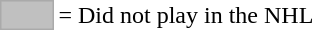<table>
<tr>
<td style="background-color:#C0C0C0; border:1px solid #aaaaaa; width:2em;"></td>
<td>= Did not play in the NHL</td>
</tr>
</table>
